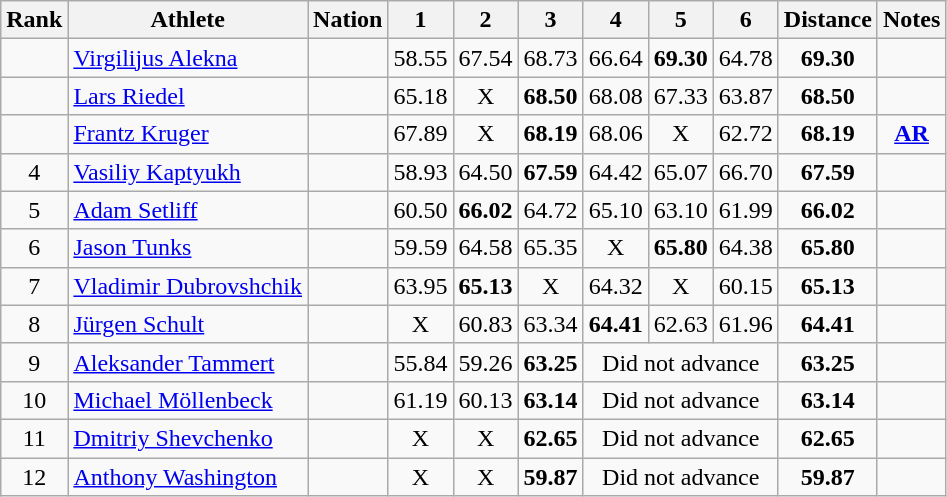<table class="wikitable sortable" style="text-align:center;">
<tr>
<th>Rank</th>
<th>Athlete</th>
<th>Nation</th>
<th>1</th>
<th>2</th>
<th>3</th>
<th>4</th>
<th>5</th>
<th>6</th>
<th>Distance</th>
<th>Notes</th>
</tr>
<tr>
<td></td>
<td align=left><a href='#'>Virgilijus Alekna</a></td>
<td align=left></td>
<td>58.55</td>
<td>67.54</td>
<td>68.73</td>
<td>66.64</td>
<td><strong>69.30</strong></td>
<td>64.78</td>
<td><strong>69.30</strong></td>
<td></td>
</tr>
<tr>
<td></td>
<td align=left><a href='#'>Lars Riedel</a></td>
<td align=left></td>
<td>65.18</td>
<td data-sort-value=1.00>X</td>
<td><strong>68.50</strong></td>
<td>68.08</td>
<td>67.33</td>
<td>63.87</td>
<td><strong>68.50</strong></td>
<td></td>
</tr>
<tr>
<td></td>
<td align=left><a href='#'>Frantz Kruger</a></td>
<td align=left></td>
<td>67.89</td>
<td data-sort-value=1.00>X</td>
<td><strong>68.19</strong></td>
<td>68.06</td>
<td data-sort-value=1.00>X</td>
<td>62.72</td>
<td><strong>68.19</strong></td>
<td><strong><a href='#'>AR</a></strong></td>
</tr>
<tr>
<td>4</td>
<td align=left><a href='#'>Vasiliy Kaptyukh</a></td>
<td align=left></td>
<td>58.93</td>
<td>64.50</td>
<td><strong>67.59</strong></td>
<td>64.42</td>
<td>65.07</td>
<td>66.70</td>
<td><strong>67.59</strong></td>
<td></td>
</tr>
<tr>
<td>5</td>
<td align=left><a href='#'>Adam Setliff</a></td>
<td align=left></td>
<td>60.50</td>
<td><strong>66.02</strong></td>
<td>64.72</td>
<td>65.10</td>
<td>63.10</td>
<td>61.99</td>
<td><strong>66.02</strong></td>
<td></td>
</tr>
<tr>
<td>6</td>
<td align=left><a href='#'>Jason Tunks</a></td>
<td align=left></td>
<td>59.59</td>
<td>64.58</td>
<td>65.35</td>
<td data-sort-value=1.00>X</td>
<td><strong>65.80</strong></td>
<td>64.38</td>
<td><strong>65.80</strong></td>
<td></td>
</tr>
<tr>
<td>7</td>
<td align=left><a href='#'>Vladimir Dubrovshchik</a></td>
<td align=left></td>
<td>63.95</td>
<td><strong>65.13</strong></td>
<td data-sort-value=1.00>X</td>
<td>64.32</td>
<td data-sort-value=1.00>X</td>
<td>60.15</td>
<td><strong>65.13</strong></td>
<td></td>
</tr>
<tr>
<td>8</td>
<td align=left><a href='#'>Jürgen Schult</a></td>
<td align=left></td>
<td data-sort-value=1.00>X</td>
<td>60.83</td>
<td>63.34</td>
<td><strong>64.41</strong></td>
<td>62.63</td>
<td>61.96</td>
<td><strong>64.41</strong></td>
<td></td>
</tr>
<tr>
<td>9</td>
<td align=left><a href='#'>Aleksander Tammert</a></td>
<td align=left></td>
<td>55.84</td>
<td>59.26</td>
<td><strong>63.25</strong></td>
<td colspan=3 data-sort-value=0.00>Did not advance</td>
<td><strong>63.25</strong></td>
<td></td>
</tr>
<tr>
<td>10</td>
<td align=left><a href='#'>Michael Möllenbeck</a></td>
<td align=left></td>
<td>61.19</td>
<td>60.13</td>
<td><strong>63.14</strong></td>
<td colspan=3 data-sort-value=0.00>Did not advance</td>
<td><strong>63.14</strong></td>
<td></td>
</tr>
<tr>
<td>11</td>
<td align=left><a href='#'>Dmitriy Shevchenko</a></td>
<td align=left></td>
<td data-sort-value=1.00>X</td>
<td data-sort-value=1.00>X</td>
<td><strong>62.65</strong></td>
<td colspan=3 data-sort-value=0.00>Did not advance</td>
<td><strong>62.65</strong></td>
<td></td>
</tr>
<tr>
<td>12</td>
<td align=left><a href='#'>Anthony Washington</a></td>
<td align=left></td>
<td data-sort-value=1.00>X</td>
<td data-sort-value=1.00>X</td>
<td><strong>59.87</strong></td>
<td colspan=3 data-sort-value=0.00>Did not advance</td>
<td><strong>59.87</strong></td>
<td></td>
</tr>
</table>
